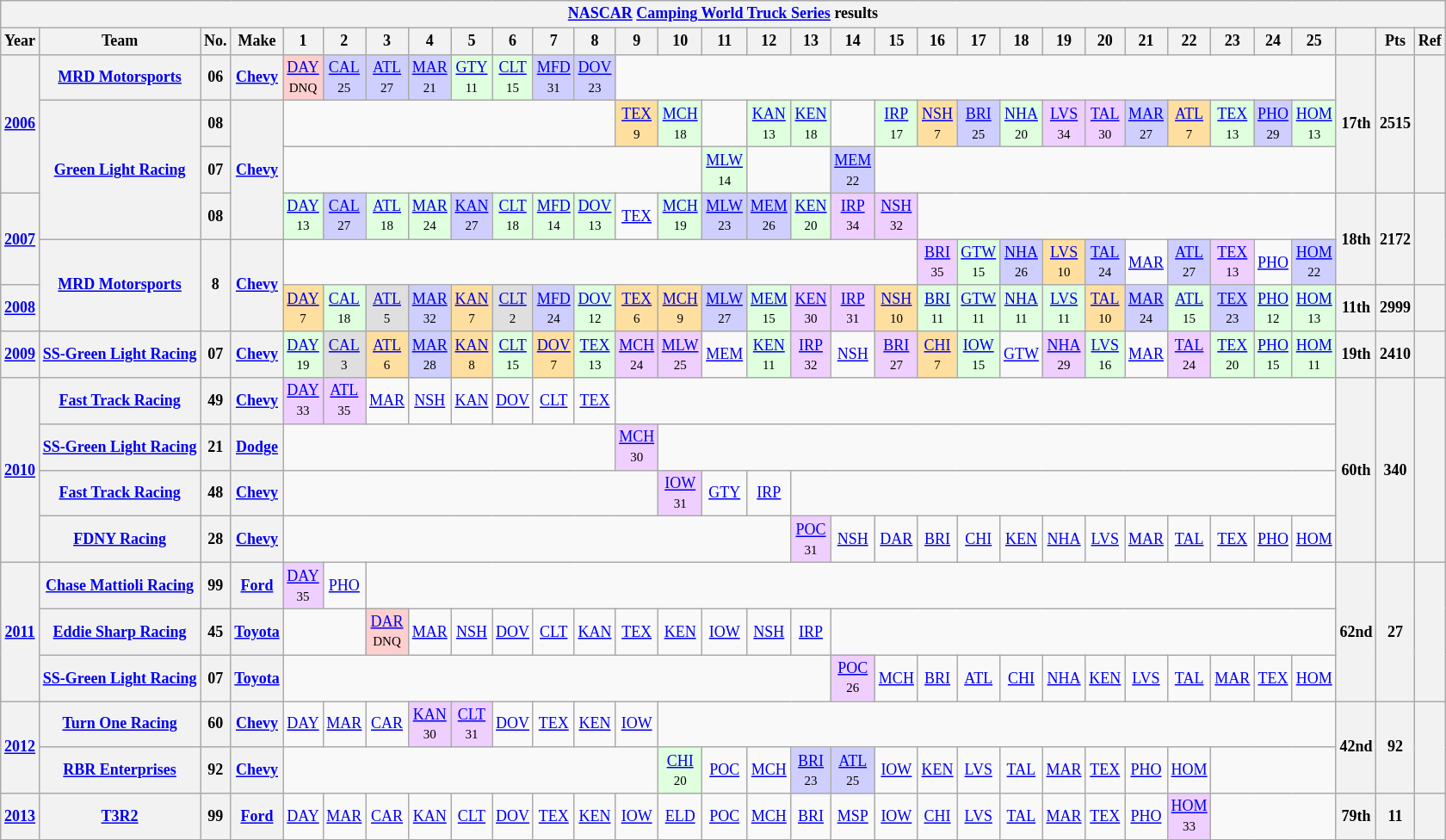<table class="wikitable" style="text-align:center; font-size:75%">
<tr>
<th colspan=45><a href='#'>NASCAR</a> <a href='#'>Camping World Truck Series</a> results</th>
</tr>
<tr>
<th>Year</th>
<th>Team</th>
<th>No.</th>
<th>Make</th>
<th>1</th>
<th>2</th>
<th>3</th>
<th>4</th>
<th>5</th>
<th>6</th>
<th>7</th>
<th>8</th>
<th>9</th>
<th>10</th>
<th>11</th>
<th>12</th>
<th>13</th>
<th>14</th>
<th>15</th>
<th>16</th>
<th>17</th>
<th>18</th>
<th>19</th>
<th>20</th>
<th>21</th>
<th>22</th>
<th>23</th>
<th>24</th>
<th>25</th>
<th></th>
<th>Pts</th>
<th>Ref</th>
</tr>
<tr>
<th rowspan=3><a href='#'>2006</a></th>
<th><a href='#'>MRD Motorsports</a></th>
<th>06</th>
<th><a href='#'>Chevy</a></th>
<td style="background:#FFCFCF;"><a href='#'>DAY</a><br><small>DNQ</small></td>
<td style="background:#CFCFFF;"><a href='#'>CAL</a><br><small>25</small></td>
<td style="background:#CFCFFF;"><a href='#'>ATL</a><br><small>27</small></td>
<td style="background:#CFCFFF;"><a href='#'>MAR</a><br><small>21</small></td>
<td style="background:#DFFFDF;"><a href='#'>GTY</a><br><small>11</small></td>
<td style="background:#DFFFDF;"><a href='#'>CLT</a><br><small>15</small></td>
<td style="background:#CFCFFF;"><a href='#'>MFD</a><br><small>31</small></td>
<td style="background:#CFCFFF;"><a href='#'>DOV</a><br><small>23</small></td>
<td colspan=17></td>
<th rowspan=3>17th</th>
<th rowspan=3>2515</th>
<th rowspan=3></th>
</tr>
<tr>
<th rowspan=3><a href='#'>Green Light Racing</a></th>
<th>08</th>
<th rowspan=3><a href='#'>Chevy</a></th>
<td colspan=8></td>
<td style="background:#FFDF9F;"><a href='#'>TEX</a><br><small>9</small></td>
<td style="background:#DFFFDF;"><a href='#'>MCH</a><br><small>18</small></td>
<td></td>
<td style="background:#DFFFDF;"><a href='#'>KAN</a><br><small>13</small></td>
<td style="background:#DFFFDF;"><a href='#'>KEN</a><br><small>18</small></td>
<td></td>
<td style="background:#DFFFDF;"><a href='#'>IRP</a><br><small>17</small></td>
<td style="background:#FFDF9F;"><a href='#'>NSH</a><br><small>7</small></td>
<td style="background:#CFCFFF;"><a href='#'>BRI</a><br><small>25</small></td>
<td style="background:#DFFFDF;"><a href='#'>NHA</a><br><small>20</small></td>
<td style="background:#EFCFFF;"><a href='#'>LVS</a><br><small>34</small></td>
<td style="background:#EFCFFF;"><a href='#'>TAL</a><br><small>30</small></td>
<td style="background:#CFCFFF;"><a href='#'>MAR</a><br><small>27</small></td>
<td style="background:#FFDF9F;"><a href='#'>ATL</a><br><small>7</small></td>
<td style="background:#DFFFDF;"><a href='#'>TEX</a><br><small>13</small></td>
<td style="background:#CFCFFF;"><a href='#'>PHO</a><br><small>29</small></td>
<td style="background:#DFFFDF;"><a href='#'>HOM</a><br><small>13</small></td>
</tr>
<tr>
<th>07</th>
<td colspan=10></td>
<td style="background:#DFFFDF;"><a href='#'>MLW</a><br><small>14</small></td>
<td colspan=2></td>
<td style="background:#CFCFFF;"><a href='#'>MEM</a><br><small>22</small></td>
<td colspan=11></td>
</tr>
<tr>
<th rowspan=2><a href='#'>2007</a></th>
<th>08</th>
<td style="background:#DFFFDF;"><a href='#'>DAY</a><br><small>13</small></td>
<td style="background:#CFCFFF;"><a href='#'>CAL</a><br><small>27</small></td>
<td style="background:#DFFFDF;"><a href='#'>ATL</a><br><small>18</small></td>
<td style="background:#DFFFDF;"><a href='#'>MAR</a><br><small>24</small></td>
<td style="background:#CFCFFF;"><a href='#'>KAN</a><br><small>27</small></td>
<td style="background:#DFFFDF;"><a href='#'>CLT</a><br><small>18</small></td>
<td style="background:#DFFFDF;"><a href='#'>MFD</a><br><small>14</small></td>
<td style="background:#DFFFDF;"><a href='#'>DOV</a><br><small>13</small></td>
<td><a href='#'>TEX</a></td>
<td style="background:#DFFFDF;"><a href='#'>MCH</a><br><small>19</small></td>
<td style="background:#CFCFFF;"><a href='#'>MLW</a><br><small>23</small></td>
<td style="background:#CFCFFF;"><a href='#'>MEM</a><br><small>26</small></td>
<td style="background:#DFFFDF;"><a href='#'>KEN</a><br><small>20</small></td>
<td style="background:#EFCFFF;"><a href='#'>IRP</a><br><small>34</small></td>
<td style="background:#EFCFFF;"><a href='#'>NSH</a><br><small>32</small></td>
<td colspan=10></td>
<th rowspan=2>18th</th>
<th rowspan=2>2172</th>
<th rowspan=2></th>
</tr>
<tr>
<th rowspan=2><a href='#'>MRD Motorsports</a></th>
<th rowspan=2>8</th>
<th rowspan=2><a href='#'>Chevy</a></th>
<td colspan=15></td>
<td style="background:#EFCFFF;"><a href='#'>BRI</a><br><small>35</small></td>
<td style="background:#DFFFDF;"><a href='#'>GTW</a><br><small>15</small></td>
<td style="background:#CFCFFF;"><a href='#'>NHA</a><br><small>26</small></td>
<td style="background:#FFDF9F;"><a href='#'>LVS</a><br><small>10</small></td>
<td style="background:#CFCFFF;"><a href='#'>TAL</a><br><small>24</small></td>
<td><a href='#'>MAR</a></td>
<td style="background:#CFCFFF;"><a href='#'>ATL</a><br><small>27</small></td>
<td style="background:#EFCFFF;"><a href='#'>TEX</a><br><small>13</small></td>
<td><a href='#'>PHO</a></td>
<td style="background:#CFCFFF;"><a href='#'>HOM</a><br><small>22</small></td>
</tr>
<tr>
<th><a href='#'>2008</a></th>
<td style="background:#FFDF9F;"><a href='#'>DAY</a><br><small>7</small></td>
<td style="background:#DFFFDF;"><a href='#'>CAL</a><br><small>18</small></td>
<td style="background:#DFDFDF;"><a href='#'>ATL</a><br><small>5</small></td>
<td style="background:#CFCFFF;"><a href='#'>MAR</a><br><small>32</small></td>
<td style="background:#FFDF9F;"><a href='#'>KAN</a><br><small>7</small></td>
<td style="background:#DFDFDF;"><a href='#'>CLT</a><br><small>2</small></td>
<td style="background:#CFCFFF;"><a href='#'>MFD</a><br><small>24</small></td>
<td style="background:#DFFFDF;"><a href='#'>DOV</a><br><small>12</small></td>
<td style="background:#FFDF9F;"><a href='#'>TEX</a><br><small>6</small></td>
<td style="background:#FFDF9F;"><a href='#'>MCH</a><br><small>9</small></td>
<td style="background:#CFCFFF;"><a href='#'>MLW</a><br><small>27</small></td>
<td style="background:#DFFFDF;"><a href='#'>MEM</a><br><small>15</small></td>
<td style="background:#EFCFFF;"><a href='#'>KEN</a><br><small>30</small></td>
<td style="background:#EFCFFF;"><a href='#'>IRP</a><br><small>31</small></td>
<td style="background:#FFDF9F;"><a href='#'>NSH</a><br><small>10</small></td>
<td style="background:#DFFFDF;"><a href='#'>BRI</a><br><small>11</small></td>
<td style="background:#DFFFDF;"><a href='#'>GTW</a><br><small>11</small></td>
<td style="background:#DFFFDF;"><a href='#'>NHA</a><br><small>11</small></td>
<td style="background:#DFFFDF;"><a href='#'>LVS</a><br><small>11</small></td>
<td style="background:#FFDF9F;"><a href='#'>TAL</a><br><small>10</small></td>
<td style="background:#CFCFFF;"><a href='#'>MAR</a><br><small>24</small></td>
<td style="background:#DFFFDF;"><a href='#'>ATL</a><br><small>15</small></td>
<td style="background:#CFCFFF;"><a href='#'>TEX</a><br><small>23</small></td>
<td style="background:#DFFFDF;"><a href='#'>PHO</a><br><small>12</small></td>
<td style="background:#DFFFDF;"><a href='#'>HOM</a><br><small>13</small></td>
<th>11th</th>
<th>2999</th>
<th></th>
</tr>
<tr>
<th><a href='#'>2009</a></th>
<th><a href='#'>SS-Green Light Racing</a></th>
<th>07</th>
<th><a href='#'>Chevy</a></th>
<td style="background:#DFFFDF;"><a href='#'>DAY</a><br><small>19</small></td>
<td style="background:#DFDFDF;"><a href='#'>CAL</a><br><small>3</small></td>
<td style="background:#FFDF9F;"><a href='#'>ATL</a><br><small>6</small></td>
<td style="background:#CFCFFF;"><a href='#'>MAR</a><br><small>28</small></td>
<td style="background:#FFDF9F;"><a href='#'>KAN</a><br><small>8</small></td>
<td style="background:#DFFFDF;"><a href='#'>CLT</a><br><small>15</small></td>
<td style="background:#FFDF9F;"><a href='#'>DOV</a><br><small>7</small></td>
<td style="background:#DFFFDF;"><a href='#'>TEX</a><br><small>13</small></td>
<td style="background:#EFCFFF;"><a href='#'>MCH</a><br><small>24</small></td>
<td style="background:#EFCFFF;"><a href='#'>MLW</a><br><small>25</small></td>
<td><a href='#'>MEM</a></td>
<td style="background:#DFFFDF;"><a href='#'>KEN</a><br><small>11</small></td>
<td style="background:#EFCFFF;"><a href='#'>IRP</a><br><small>32</small></td>
<td><a href='#'>NSH</a></td>
<td style="background:#EFCFFF;"><a href='#'>BRI</a><br><small>27</small></td>
<td style="background:#FFDF9F;"><a href='#'>CHI</a><br><small>7</small></td>
<td style="background:#DFFFDF;"><a href='#'>IOW</a><br><small>15</small></td>
<td><a href='#'>GTW</a></td>
<td style="background:#EFCFFF;"><a href='#'>NHA</a><br><small>29</small></td>
<td style="background:#DFFFDF;"><a href='#'>LVS</a><br><small>16</small></td>
<td><a href='#'>MAR</a></td>
<td style="background:#EFCFFF;"><a href='#'>TAL</a><br><small>24</small></td>
<td style="background:#DFFFDF;"><a href='#'>TEX</a><br><small>20</small></td>
<td style="background:#DFFFDF;"><a href='#'>PHO</a><br><small>15</small></td>
<td style="background:#DFFFDF;"><a href='#'>HOM</a><br><small>11</small></td>
<th>19th</th>
<th>2410</th>
<th></th>
</tr>
<tr>
<th rowspan=4><a href='#'>2010</a></th>
<th><a href='#'>Fast Track Racing</a></th>
<th>49</th>
<th><a href='#'>Chevy</a></th>
<td style="background:#EFCFFF;"><a href='#'>DAY</a><br><small>33</small></td>
<td style="background:#EFCFFF;"><a href='#'>ATL</a><br><small>35</small></td>
<td><a href='#'>MAR</a></td>
<td><a href='#'>NSH</a></td>
<td><a href='#'>KAN</a></td>
<td><a href='#'>DOV</a></td>
<td><a href='#'>CLT</a></td>
<td><a href='#'>TEX</a></td>
<td colspan=17></td>
<th rowspan=4>60th</th>
<th rowspan=4>340</th>
<th rowspan=4></th>
</tr>
<tr>
<th><a href='#'>SS-Green Light Racing</a></th>
<th>21</th>
<th><a href='#'>Dodge</a></th>
<td colspan=8></td>
<td style="background:#EFCFFF;"><a href='#'>MCH</a><br><small>30</small></td>
<td colspan=16></td>
</tr>
<tr>
<th><a href='#'>Fast Track Racing</a></th>
<th>48</th>
<th><a href='#'>Chevy</a></th>
<td colspan=9></td>
<td style="background:#EFCFFF;"><a href='#'>IOW</a><br><small>31</small></td>
<td><a href='#'>GTY</a></td>
<td><a href='#'>IRP</a></td>
<td colspan=13></td>
</tr>
<tr>
<th><a href='#'>FDNY Racing</a></th>
<th>28</th>
<th><a href='#'>Chevy</a></th>
<td colspan=12></td>
<td style="background:#EFCFFF;"><a href='#'>POC</a><br><small>31</small></td>
<td><a href='#'>NSH</a></td>
<td><a href='#'>DAR</a></td>
<td><a href='#'>BRI</a></td>
<td><a href='#'>CHI</a></td>
<td><a href='#'>KEN</a></td>
<td><a href='#'>NHA</a></td>
<td><a href='#'>LVS</a></td>
<td><a href='#'>MAR</a></td>
<td><a href='#'>TAL</a></td>
<td><a href='#'>TEX</a></td>
<td><a href='#'>PHO</a></td>
<td><a href='#'>HOM</a></td>
</tr>
<tr>
<th rowspan=3><a href='#'>2011</a></th>
<th><a href='#'>Chase Mattioli Racing</a></th>
<th>99</th>
<th><a href='#'>Ford</a></th>
<td style="background:#EFCFFF;"><a href='#'>DAY</a><br><small>35</small></td>
<td><a href='#'>PHO</a></td>
<td colspan=23></td>
<th rowspan=3>62nd</th>
<th rowspan=3>27</th>
<th rowspan=3></th>
</tr>
<tr>
<th><a href='#'>Eddie Sharp Racing</a></th>
<th>45</th>
<th><a href='#'>Toyota</a></th>
<td colspan=2></td>
<td style="background:#FFCFCF;"><a href='#'>DAR</a><br><small>DNQ</small></td>
<td><a href='#'>MAR</a></td>
<td><a href='#'>NSH</a></td>
<td><a href='#'>DOV</a></td>
<td><a href='#'>CLT</a></td>
<td><a href='#'>KAN</a></td>
<td><a href='#'>TEX</a></td>
<td><a href='#'>KEN</a></td>
<td><a href='#'>IOW</a></td>
<td><a href='#'>NSH</a></td>
<td><a href='#'>IRP</a></td>
<td colspan=12></td>
</tr>
<tr>
<th><a href='#'>SS-Green Light Racing</a></th>
<th>07</th>
<th><a href='#'>Toyota</a></th>
<td colspan=13></td>
<td style="background:#EFCFFF;"><a href='#'>POC</a><br><small>26</small></td>
<td><a href='#'>MCH</a></td>
<td><a href='#'>BRI</a></td>
<td><a href='#'>ATL</a></td>
<td><a href='#'>CHI</a></td>
<td><a href='#'>NHA</a></td>
<td><a href='#'>KEN</a></td>
<td><a href='#'>LVS</a></td>
<td><a href='#'>TAL</a></td>
<td><a href='#'>MAR</a></td>
<td><a href='#'>TEX</a></td>
<td><a href='#'>HOM</a></td>
</tr>
<tr>
<th rowspan=2><a href='#'>2012</a></th>
<th><a href='#'>Turn One Racing</a></th>
<th>60</th>
<th><a href='#'>Chevy</a></th>
<td><a href='#'>DAY</a></td>
<td><a href='#'>MAR</a></td>
<td><a href='#'>CAR</a></td>
<td style="background:#EFCFFF;"><a href='#'>KAN</a><br><small>30</small></td>
<td style="background:#EFCFFF;"><a href='#'>CLT</a><br><small>31</small></td>
<td><a href='#'>DOV</a></td>
<td><a href='#'>TEX</a></td>
<td><a href='#'>KEN</a></td>
<td><a href='#'>IOW</a></td>
<td colspan=16></td>
<th rowspan=2>42nd</th>
<th rowspan=2>92</th>
<th rowspan=2></th>
</tr>
<tr>
<th><a href='#'>RBR Enterprises</a></th>
<th>92</th>
<th><a href='#'>Chevy</a></th>
<td colspan=9></td>
<td style="background:#DFFFDF;"><a href='#'>CHI</a><br><small>20</small></td>
<td><a href='#'>POC</a></td>
<td><a href='#'>MCH</a></td>
<td style="background:#CFCFFF;"><a href='#'>BRI</a><br><small>23</small></td>
<td style="background:#CFCFFF;"><a href='#'>ATL</a><br><small>25</small></td>
<td><a href='#'>IOW</a></td>
<td><a href='#'>KEN</a></td>
<td><a href='#'>LVS</a></td>
<td><a href='#'>TAL</a></td>
<td><a href='#'>MAR</a></td>
<td><a href='#'>TEX</a></td>
<td><a href='#'>PHO</a></td>
<td><a href='#'>HOM</a></td>
<td colspan=3></td>
</tr>
<tr>
<th><a href='#'>2013</a></th>
<th><a href='#'>T3R2</a></th>
<th>99</th>
<th><a href='#'>Ford</a></th>
<td><a href='#'>DAY</a></td>
<td><a href='#'>MAR</a></td>
<td><a href='#'>CAR</a></td>
<td><a href='#'>KAN</a></td>
<td><a href='#'>CLT</a></td>
<td><a href='#'>DOV</a></td>
<td><a href='#'>TEX</a></td>
<td><a href='#'>KEN</a></td>
<td><a href='#'>IOW</a></td>
<td><a href='#'>ELD</a></td>
<td><a href='#'>POC</a></td>
<td><a href='#'>MCH</a></td>
<td><a href='#'>BRI</a></td>
<td><a href='#'>MSP</a></td>
<td><a href='#'>IOW</a></td>
<td><a href='#'>CHI</a></td>
<td><a href='#'>LVS</a></td>
<td><a href='#'>TAL</a></td>
<td><a href='#'>MAR</a></td>
<td><a href='#'>TEX</a></td>
<td><a href='#'>PHO</a></td>
<td style="background:#EFCFFF;"><a href='#'>HOM</a><br><small>33</small></td>
<td colspan=3></td>
<th>79th</th>
<th>11</th>
<th></th>
</tr>
</table>
